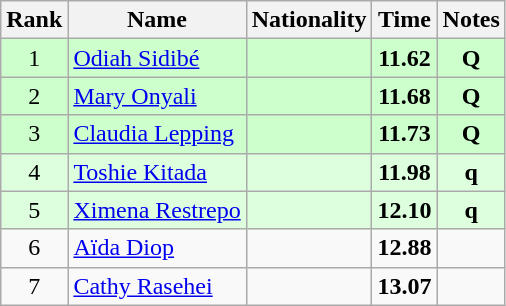<table class="wikitable sortable" style="text-align:center">
<tr>
<th>Rank</th>
<th>Name</th>
<th>Nationality</th>
<th>Time</th>
<th>Notes</th>
</tr>
<tr bgcolor=ccffcc>
<td>1</td>
<td align=left><a href='#'>Odiah Sidibé</a></td>
<td align=left></td>
<td><strong>11.62</strong></td>
<td><strong>Q</strong></td>
</tr>
<tr bgcolor=ccffcc>
<td>2</td>
<td align=left><a href='#'>Mary Onyali</a></td>
<td align=left></td>
<td><strong>11.68</strong></td>
<td><strong>Q</strong></td>
</tr>
<tr bgcolor=ccffcc>
<td>3</td>
<td align=left><a href='#'>Claudia Lepping</a></td>
<td align=left></td>
<td><strong>11.73</strong></td>
<td><strong>Q</strong></td>
</tr>
<tr bgcolor=ddffdd>
<td>4</td>
<td align=left><a href='#'>Toshie Kitada</a></td>
<td align=left></td>
<td><strong>11.98</strong></td>
<td><strong>q</strong></td>
</tr>
<tr bgcolor=ddffdd>
<td>5</td>
<td align=left><a href='#'>Ximena Restrepo</a></td>
<td align=left></td>
<td><strong>12.10</strong></td>
<td><strong>q</strong></td>
</tr>
<tr>
<td>6</td>
<td align=left><a href='#'>Aïda Diop</a></td>
<td align=left></td>
<td><strong>12.88</strong></td>
<td></td>
</tr>
<tr>
<td>7</td>
<td align=left><a href='#'>Cathy Rasehei</a></td>
<td align=left></td>
<td><strong>13.07</strong></td>
<td></td>
</tr>
</table>
